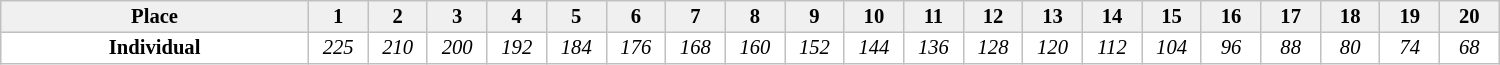<table border="1" cellpadding="2" cellspacing="0" style="border:1px solid #C0C0C0; border-collapse:collapse; font-size:86%; margin-top:1em; text-align:center" width="1000">
<tr bgcolor="#F0F0F0">
<td width=150><strong>Place</strong></td>
<td width=25><strong>1</strong></td>
<td width="25"><strong>2</strong></td>
<td width="25"><strong>3</strong></td>
<td width="25"><strong>4</strong></td>
<td width="25"><strong>5</strong></td>
<td width="25"><strong>6</strong></td>
<td width="25"><strong>7</strong></td>
<td width="25"><strong>8</strong></td>
<td width="25"><strong>9</strong></td>
<td width="25"><strong>10</strong></td>
<td width="25"><strong>11</strong></td>
<td width="25"><strong>12</strong></td>
<td width="25"><strong>13</strong></td>
<td width="25"><strong>14</strong></td>
<td width="25"><strong>15</strong></td>
<td width="25"><strong>16</strong></td>
<td width="25"><strong>17</strong></td>
<td width="25"><strong>18</strong></td>
<td width="25"><strong>19</strong></td>
<td width="25"><strong>20</strong></td>
</tr>
<tr>
<td><strong>Individual</strong></td>
<td rowspan="2"><em>225</em></td>
<td rowspan="2"><em>210</em></td>
<td rowspan="2"><em>200</em></td>
<td rowspan="2"><em>192</em></td>
<td rowspan="2"><em>184</em></td>
<td rowspan="2"><em>176</em></td>
<td rowspan="2"><em>168</em></td>
<td rowspan="2"><em>160</em></td>
<td rowspan="2"><em>152</em></td>
<td rowspan="2"><em>144</em></td>
<td rowspan="2"><em>136</em></td>
<td rowspan="2"><em>128</em></td>
<td rowspan="2"><em>120</em></td>
<td rowspan="2"><em>112</em></td>
<td rowspan="2"><em>104</em></td>
<td rowspan="2"><em>96</em></td>
<td rowspan="2"><em>88</em></td>
<td rowspan="2"><em>80</em></td>
<td rowspan="2"><em>74</em></td>
<td rowspan="2"><em>68</em></td>
</tr>
</table>
